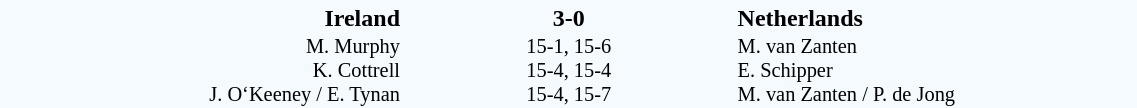<table style="width: 60%; background:#F5FAFF;" cellspacing="0">
<tr>
<td align=center rowspan=width=20%></td>
</tr>
<tr>
<td width=24% align=right><strong>Ireland</strong></td>
<td align=center width=20%><strong>3-0</strong></td>
<td width=24%><strong>Netherlands</strong></td>
</tr>
<tr style=font-size:85%>
<td align=right valign=top>M. Murphy<br>K. Cottrell<br>J. O‘Keeney / E. Tynan</td>
<td align=center>15-1, 15-6<br>15-4, 15-4<br>15-4, 15-7</td>
<td valign=top>M. van Zanten<br>E. Schipper<br>M. van Zanten / P. de Jong</td>
</tr>
</table>
